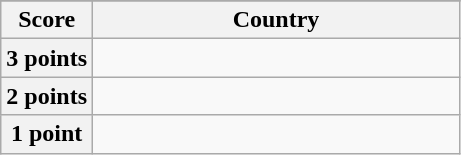<table class="wikitable">
<tr>
</tr>
<tr>
<th scope="col" width="20%">Score</th>
<th scope="col">Country</th>
</tr>
<tr>
<th scope="row">3 points</th>
<td></td>
</tr>
<tr>
<th scope="row">2 points</th>
<td></td>
</tr>
<tr>
<th scope="row">1 point</th>
<td></td>
</tr>
</table>
